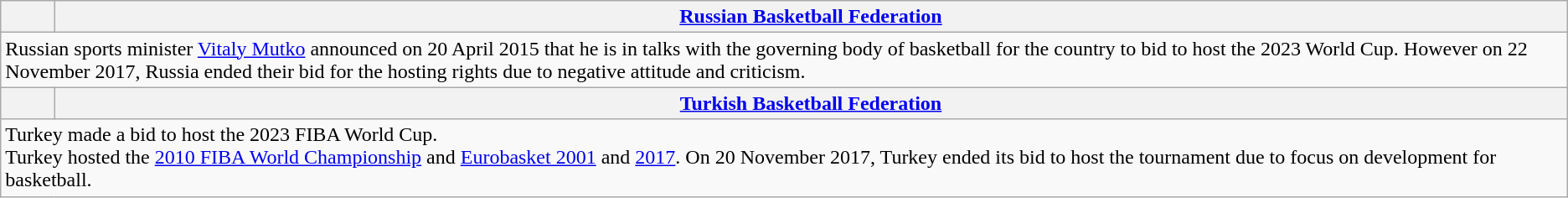<table class="wikitable plainrowheaders">
<tr>
<th style="text-align:center" scope="row"><strong></strong></th>
<th style="text-align:center" scope="row"><a href='#'>Russian Basketball Federation</a></th>
</tr>
<tr>
<td colspan="4" style="text-align: left">Russian sports minister <a href='#'>Vitaly Mutko</a> announced on 20 April 2015 that he is in talks with the governing body of basketball for the country to bid to host the 2023 World Cup. However on 22 November 2017, Russia ended their bid for the hosting rights due to negative attitude and criticism. </td>
</tr>
<tr>
<th style="text-align:center" scope="row"><strong></strong></th>
<th style="text-align:center" scope="row"><a href='#'>Turkish Basketball Federation</a></th>
</tr>
<tr>
<td colspan="4" style="text-align: left">Turkey made a bid to host the 2023 FIBA World Cup.<br>Turkey hosted the <a href='#'>2010 FIBA World Championship</a> and <a href='#'>Eurobasket 2001</a> and <a href='#'>2017</a>. On 20 November 2017, Turkey ended its bid to host the tournament due to focus on development for basketball.</td>
</tr>
</table>
